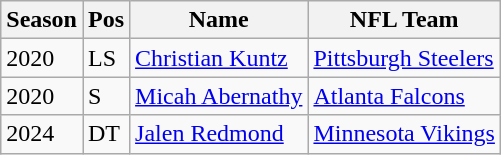<table class="wikitable">
<tr>
<th>Season</th>
<th>Pos</th>
<th>Name</th>
<th>NFL Team</th>
</tr>
<tr>
<td>2020</td>
<td>LS</td>
<td><a href='#'>Christian Kuntz</a></td>
<td><a href='#'>Pittsburgh Steelers</a></td>
</tr>
<tr>
<td>2020</td>
<td>S</td>
<td><a href='#'>Micah Abernathy</a></td>
<td><a href='#'>Atlanta Falcons</a></td>
</tr>
<tr>
<td>2024</td>
<td>DT</td>
<td><a href='#'>Jalen Redmond</a></td>
<td><a href='#'>Minnesota Vikings</a></td>
</tr>
</table>
